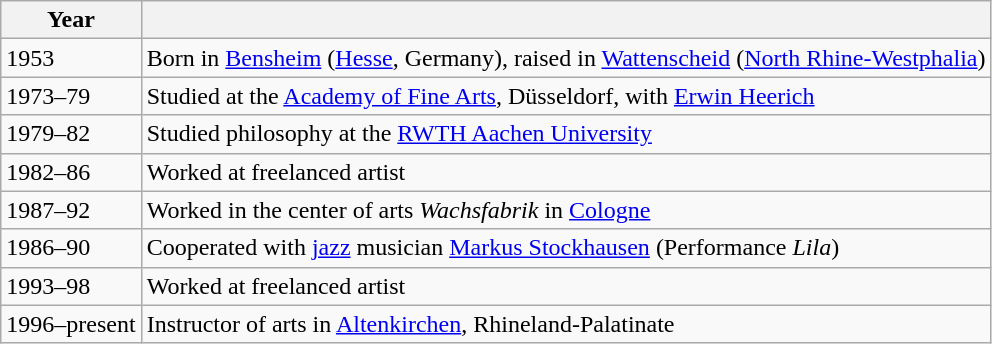<table class="wikitable">
<tr>
<th>Year</th>
<th></th>
</tr>
<tr>
<td>1953</td>
<td>Born in <a href='#'>Bensheim</a> (<a href='#'>Hesse</a>, Germany), raised in <a href='#'>Wattenscheid</a> (<a href='#'>North Rhine-Westphalia</a>)</td>
</tr>
<tr>
<td>1973–79</td>
<td>Studied at the <a href='#'>Academy of Fine Arts</a>, Düsseldorf, with <a href='#'>Erwin Heerich</a></td>
</tr>
<tr>
<td>1979–82</td>
<td>Studied philosophy at the <a href='#'>RWTH Aachen University</a></td>
</tr>
<tr>
<td>1982–86</td>
<td>Worked at freelanced artist</td>
</tr>
<tr>
<td>1987–92</td>
<td>Worked in the center of arts <em>Wachsfabrik</em> in <a href='#'>Cologne</a></td>
</tr>
<tr>
<td>1986–90</td>
<td>Cooperated with <a href='#'>jazz</a> musician <a href='#'>Markus Stockhausen</a> (Performance <em>Lila</em>)</td>
</tr>
<tr>
<td>1993–98</td>
<td>Worked at freelanced artist</td>
</tr>
<tr>
<td>1996–present</td>
<td>Instructor of arts in <a href='#'>Altenkirchen</a>, Rhineland-Palatinate</td>
</tr>
</table>
